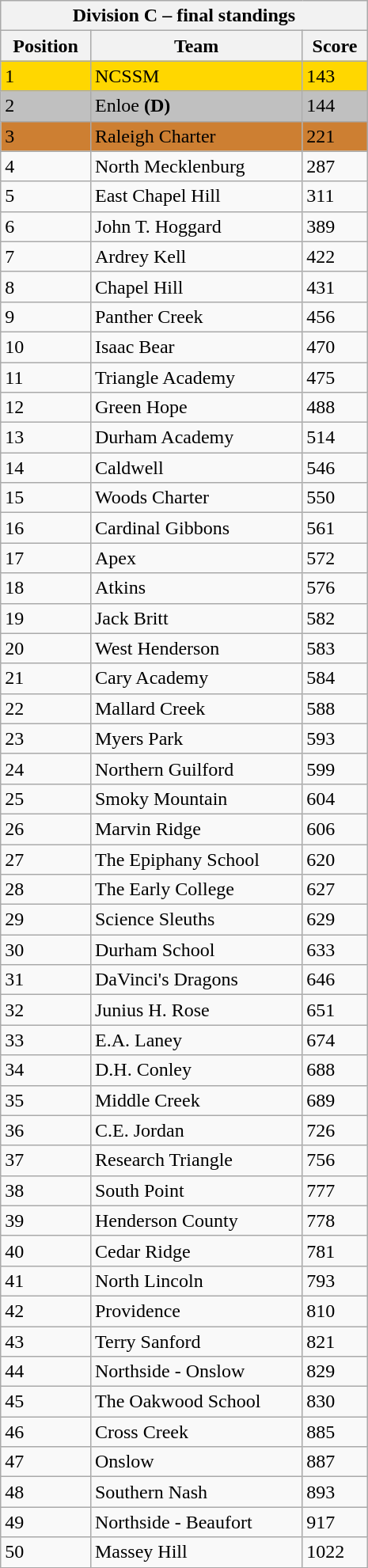<table class="wikitable collapsible collapsed" style="float:right; width:310px">
<tr>
<th colspan=3>Division C – final standings</th>
</tr>
<tr>
<th>Position</th>
<th>Team</th>
<th>Score</th>
</tr>
<tr style="background:#ffd700; color:black">
<td>1</td>
<td>NCSSM</td>
<td>143</td>
</tr>
<tr style="background:#c0c0c0; color:black">
<td>2</td>
<td>Enloe <strong>(D)</strong></td>
<td>144</td>
</tr>
<tr style="background:#cd7f32; color:black">
<td>3</td>
<td>Raleigh Charter</td>
<td>221</td>
</tr>
<tr>
<td>4</td>
<td>North Mecklenburg</td>
<td>287</td>
</tr>
<tr>
<td>5</td>
<td>East Chapel Hill</td>
<td>311</td>
</tr>
<tr>
<td>6</td>
<td>John T. Hoggard</td>
<td>389</td>
</tr>
<tr>
<td>7</td>
<td>Ardrey Kell</td>
<td>422</td>
</tr>
<tr>
<td>8</td>
<td>Chapel Hill</td>
<td>431</td>
</tr>
<tr>
<td>9</td>
<td>Panther Creek</td>
<td>456</td>
</tr>
<tr>
<td>10</td>
<td>Isaac Bear</td>
<td>470</td>
</tr>
<tr>
<td>11</td>
<td>Triangle Academy</td>
<td>475</td>
</tr>
<tr>
<td>12</td>
<td>Green Hope</td>
<td>488</td>
</tr>
<tr>
<td>13</td>
<td>Durham Academy</td>
<td>514</td>
</tr>
<tr>
<td>14</td>
<td>Caldwell</td>
<td>546</td>
</tr>
<tr>
<td>15</td>
<td>Woods Charter</td>
<td>550</td>
</tr>
<tr>
<td>16</td>
<td>Cardinal Gibbons</td>
<td>561</td>
</tr>
<tr>
<td>17</td>
<td>Apex</td>
<td>572</td>
</tr>
<tr>
<td>18</td>
<td>Atkins</td>
<td>576</td>
</tr>
<tr>
<td>19</td>
<td>Jack Britt</td>
<td>582</td>
</tr>
<tr>
<td>20</td>
<td>West Henderson</td>
<td>583</td>
</tr>
<tr>
<td>21</td>
<td>Cary Academy</td>
<td>584</td>
</tr>
<tr>
<td>22</td>
<td>Mallard Creek</td>
<td>588</td>
</tr>
<tr>
<td>23</td>
<td>Myers Park</td>
<td>593</td>
</tr>
<tr>
<td>24</td>
<td>Northern Guilford</td>
<td>599</td>
</tr>
<tr>
<td>25</td>
<td>Smoky Mountain</td>
<td>604</td>
</tr>
<tr>
<td>26</td>
<td>Marvin Ridge</td>
<td>606</td>
</tr>
<tr>
<td>27</td>
<td>The Epiphany School</td>
<td>620</td>
</tr>
<tr>
<td>28</td>
<td>The Early College</td>
<td>627</td>
</tr>
<tr>
<td>29</td>
<td>Science Sleuths</td>
<td>629</td>
</tr>
<tr>
<td>30</td>
<td>Durham School</td>
<td>633</td>
</tr>
<tr>
<td>31</td>
<td>DaVinci's Dragons</td>
<td>646</td>
</tr>
<tr>
<td>32</td>
<td>Junius H. Rose</td>
<td>651</td>
</tr>
<tr>
<td>33</td>
<td>E.A. Laney</td>
<td>674</td>
</tr>
<tr>
<td>34</td>
<td>D.H. Conley</td>
<td>688</td>
</tr>
<tr>
<td>35</td>
<td>Middle Creek</td>
<td>689</td>
</tr>
<tr>
<td>36</td>
<td>C.E. Jordan</td>
<td>726</td>
</tr>
<tr>
<td>37</td>
<td>Research Triangle</td>
<td>756</td>
</tr>
<tr>
<td>38</td>
<td>South Point</td>
<td>777</td>
</tr>
<tr>
<td>39</td>
<td>Henderson County</td>
<td>778</td>
</tr>
<tr>
<td>40</td>
<td>Cedar Ridge</td>
<td>781</td>
</tr>
<tr>
<td>41</td>
<td>North Lincoln</td>
<td>793</td>
</tr>
<tr>
<td>42</td>
<td>Providence</td>
<td>810</td>
</tr>
<tr>
<td>43</td>
<td>Terry Sanford</td>
<td>821</td>
</tr>
<tr>
<td>44</td>
<td>Northside - Onslow</td>
<td>829</td>
</tr>
<tr>
<td>45</td>
<td>The Oakwood School</td>
<td>830</td>
</tr>
<tr>
<td>46</td>
<td>Cross Creek</td>
<td>885</td>
</tr>
<tr>
<td>47</td>
<td>Onslow</td>
<td>887</td>
</tr>
<tr>
<td>48</td>
<td>Southern Nash</td>
<td>893</td>
</tr>
<tr>
<td>49</td>
<td>Northside - Beaufort</td>
<td>917</td>
</tr>
<tr>
<td>50</td>
<td>Massey Hill</td>
<td>1022</td>
</tr>
<tr>
</tr>
</table>
